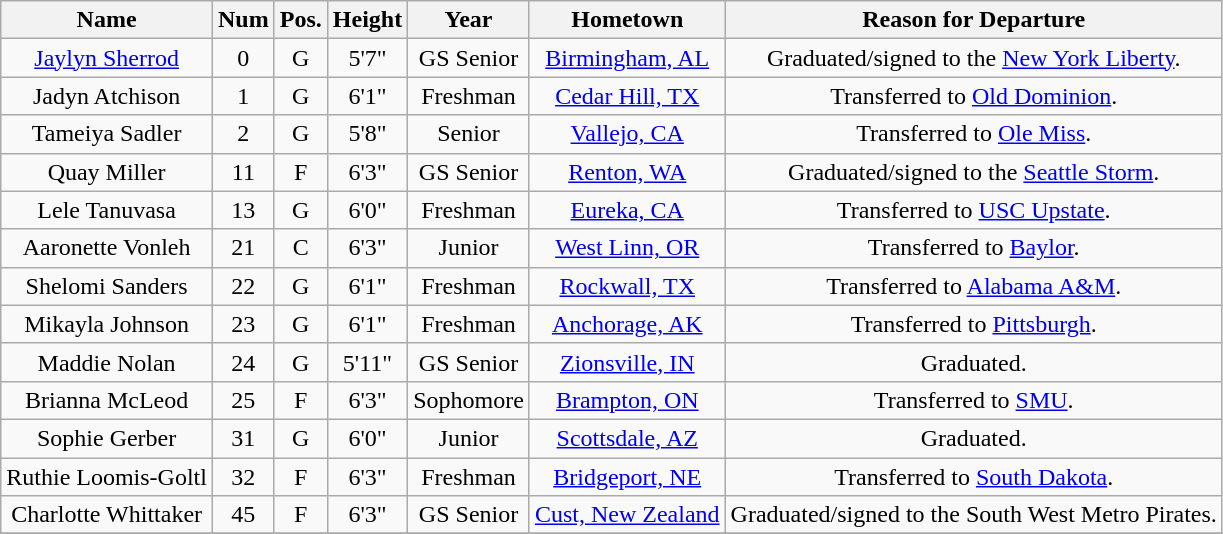<table class="wikitable sortable sortable" style="text-align: center">
<tr align=center>
<th style=>Name</th>
<th style=>Num</th>
<th style=>Pos.</th>
<th style=>Height</th>
<th style=>Year</th>
<th style=>Hometown</th>
<th style=>Reason for Departure</th>
</tr>
<tr>
<td><a href='#'>Jaylyn Sherrod</a></td>
<td>0</td>
<td>G</td>
<td>5'7"</td>
<td>GS Senior</td>
<td><a href='#'>Birmingham, AL</a></td>
<td>Graduated/signed to the <a href='#'>New York Liberty</a>.</td>
</tr>
<tr>
<td>Jadyn Atchison</td>
<td>1</td>
<td>G</td>
<td>6'1"</td>
<td>Freshman</td>
<td><a href='#'>Cedar Hill, TX</a></td>
<td>Transferred to <a href='#'>Old Dominion</a>.</td>
</tr>
<tr>
<td>Tameiya Sadler</td>
<td>2</td>
<td>G</td>
<td>5'8"</td>
<td>Senior</td>
<td><a href='#'>Vallejo, CA</a></td>
<td>Transferred to <a href='#'>Ole Miss</a>.</td>
</tr>
<tr>
<td>Quay Miller</td>
<td>11</td>
<td>F</td>
<td>6'3"</td>
<td>GS Senior</td>
<td><a href='#'>Renton, WA</a></td>
<td>Graduated/signed to the <a href='#'>Seattle Storm</a>.</td>
</tr>
<tr>
<td>Lele Tanuvasa</td>
<td>13</td>
<td>G</td>
<td>6'0"</td>
<td>Freshman</td>
<td><a href='#'>Eureka, CA</a></td>
<td>Transferred to <a href='#'>USC Upstate</a>.</td>
</tr>
<tr>
<td>Aaronette Vonleh</td>
<td>21</td>
<td>C</td>
<td>6'3"</td>
<td>Junior</td>
<td><a href='#'>West Linn, OR</a></td>
<td>Transferred to <a href='#'>Baylor</a>.</td>
</tr>
<tr>
<td>Shelomi Sanders</td>
<td>22</td>
<td>G</td>
<td>6'1"</td>
<td> Freshman</td>
<td><a href='#'>Rockwall, TX</a></td>
<td>Transferred to <a href='#'>Alabama A&M</a>.</td>
</tr>
<tr>
<td>Mikayla Johnson</td>
<td>23</td>
<td>G</td>
<td>6'1"</td>
<td> Freshman</td>
<td><a href='#'>Anchorage, AK</a></td>
<td>Transferred to <a href='#'>Pittsburgh</a>.</td>
</tr>
<tr>
<td>Maddie Nolan</td>
<td>24</td>
<td>G</td>
<td>5'11"</td>
<td>GS Senior</td>
<td><a href='#'>Zionsville, IN</a></td>
<td>Graduated.</td>
</tr>
<tr>
<td>Brianna McLeod</td>
<td>25</td>
<td>F</td>
<td>6'3"</td>
<td>Sophomore</td>
<td><a href='#'>Brampton, ON</a></td>
<td>Transferred to <a href='#'>SMU</a>.</td>
</tr>
<tr>
<td>Sophie Gerber</td>
<td>31</td>
<td>G</td>
<td>6'0"</td>
<td>Junior</td>
<td><a href='#'>Scottsdale, AZ</a></td>
<td>Graduated.</td>
</tr>
<tr>
<td>Ruthie Loomis-Goltl</td>
<td>32</td>
<td>F</td>
<td>6'3"</td>
<td>Freshman</td>
<td><a href='#'>Bridgeport, NE</a></td>
<td>Transferred to <a href='#'>South Dakota</a>.</td>
</tr>
<tr>
<td>Charlotte Whittaker</td>
<td>45</td>
<td>F</td>
<td>6'3"</td>
<td>GS Senior</td>
<td><a href='#'>Cust, New Zealand</a></td>
<td>Graduated/signed to the South West Metro Pirates.</td>
</tr>
<tr>
</tr>
</table>
